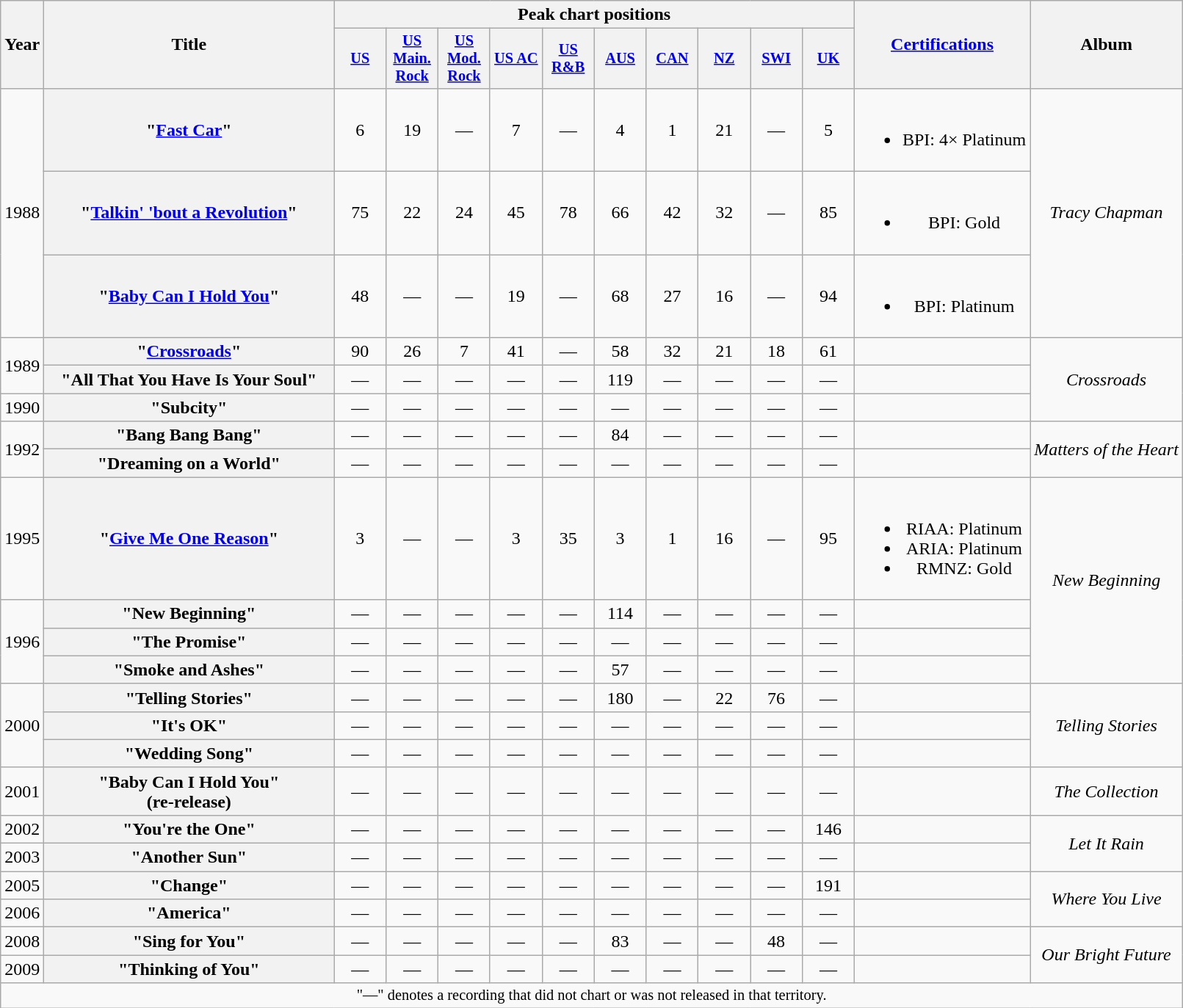<table class="wikitable plainrowheaders" style="text-align:center;">
<tr>
<th scope="col" rowspan="2" style="width:1em;">Year</th>
<th scope="col" rowspan="2" style="width:16em;">Title</th>
<th scope="col" colspan="10">Peak chart positions</th>
<th scope="col" rowspan="2"><a href='#'>Certifications</a></th>
<th scope="col" rowspan="2">Album</th>
</tr>
<tr>
<th scope="col" style="width:3em;font-size:85%;"><a href='#'>US</a><br></th>
<th scope="col" style="width:3em;font-size:85%;"><a href='#'>US Main. Rock</a><br></th>
<th scope="col" style="width:3em;font-size:85%;"><a href='#'>US Mod. Rock</a><br></th>
<th scope="col" style="width:3em;font-size:85%;"><a href='#'>US AC</a><br></th>
<th scope="col" style="width:3em;font-size:85%;"><a href='#'>US R&B</a><br></th>
<th scope="col" style="width:3em;font-size:85%;"><a href='#'>AUS</a><br></th>
<th scope="col" style="width:3em;font-size:85%;"><a href='#'>CAN</a><br></th>
<th scope="col" style="width:3em;font-size:85%;"><a href='#'>NZ</a><br></th>
<th scope="col" style="width:3em;font-size:85%;"><a href='#'>SWI</a><br></th>
<th scope="col" style="width:3em;font-size:85%;"><a href='#'>UK</a><br></th>
</tr>
<tr>
<td rowspan="3">1988</td>
<th scope="row">"<a href='#'>Fast Car</a>"</th>
<td>6</td>
<td>19</td>
<td>—</td>
<td>7</td>
<td>—</td>
<td>4</td>
<td>1</td>
<td>21</td>
<td>—</td>
<td>5</td>
<td><br><ul><li>BPI: 4× Platinum</li></ul></td>
<td rowspan="3"><em>Tracy Chapman</em></td>
</tr>
<tr>
<th scope="row">"<a href='#'>Talkin' 'bout a Revolution</a>"</th>
<td>75</td>
<td>22</td>
<td>24</td>
<td>45</td>
<td>78</td>
<td>66</td>
<td>42</td>
<td>32</td>
<td>—</td>
<td>85</td>
<td><br><ul><li>BPI: Gold</li></ul></td>
</tr>
<tr>
<th scope="row">"<a href='#'>Baby Can I Hold You</a>"</th>
<td>48</td>
<td>—</td>
<td>—</td>
<td>19</td>
<td>—</td>
<td>68</td>
<td>27</td>
<td>16</td>
<td>—</td>
<td>94</td>
<td><br><ul><li>BPI: Platinum</li></ul></td>
</tr>
<tr>
<td rowspan="2">1989</td>
<th scope="row">"<a href='#'>Crossroads</a>"</th>
<td>90</td>
<td>26</td>
<td>7</td>
<td>41</td>
<td>—</td>
<td>58</td>
<td>32</td>
<td>21</td>
<td>18</td>
<td>61</td>
<td></td>
<td rowspan="3"><em>Crossroads</em></td>
</tr>
<tr>
<th scope="row">"All That You Have Is Your Soul"</th>
<td>—</td>
<td>—</td>
<td>—</td>
<td>—</td>
<td>—</td>
<td>119</td>
<td>—</td>
<td>—</td>
<td>—</td>
<td>—</td>
<td></td>
</tr>
<tr>
<td>1990</td>
<th scope="row">"Subcity"</th>
<td>—</td>
<td>—</td>
<td>—</td>
<td>—</td>
<td>—</td>
<td>—</td>
<td>—</td>
<td>—</td>
<td>—</td>
<td>—</td>
<td></td>
</tr>
<tr>
<td rowspan="2">1992</td>
<th scope="row">"Bang Bang Bang"</th>
<td>—</td>
<td>—</td>
<td>—</td>
<td>—</td>
<td>—</td>
<td>84</td>
<td>—</td>
<td>—</td>
<td>—</td>
<td>—</td>
<td></td>
<td rowspan="2"><em>Matters of the Heart</em></td>
</tr>
<tr>
<th scope="row">"Dreaming on a World"</th>
<td>—</td>
<td>—</td>
<td>—</td>
<td>—</td>
<td>—</td>
<td>—</td>
<td>—</td>
<td>—</td>
<td>—</td>
<td>—</td>
<td></td>
</tr>
<tr>
<td>1995</td>
<th scope="row">"<a href='#'>Give Me One Reason</a>"</th>
<td>3</td>
<td>—</td>
<td>—</td>
<td>3</td>
<td>35</td>
<td>3</td>
<td>1</td>
<td>16</td>
<td>—</td>
<td>95</td>
<td><br><ul><li>RIAA: Platinum</li><li>ARIA: Platinum</li><li>RMNZ: Gold</li></ul></td>
<td rowspan="4"><em>New Beginning</em></td>
</tr>
<tr>
<td rowspan="3">1996</td>
<th scope="row">"New Beginning"</th>
<td>—</td>
<td>—</td>
<td>—</td>
<td>—</td>
<td>—</td>
<td>114</td>
<td>—</td>
<td>—</td>
<td>—</td>
<td>—</td>
<td></td>
</tr>
<tr>
<th scope="row">"The Promise"</th>
<td>—</td>
<td>—</td>
<td>—</td>
<td>—</td>
<td>—</td>
<td>—</td>
<td>—</td>
<td>—</td>
<td>—</td>
<td>—</td>
<td></td>
</tr>
<tr>
<th scope="row">"Smoke and Ashes"</th>
<td>—</td>
<td>—</td>
<td>—</td>
<td>—</td>
<td>—</td>
<td>57</td>
<td>—</td>
<td>—</td>
<td>—</td>
<td>—</td>
<td></td>
</tr>
<tr>
<td rowspan="3">2000</td>
<th scope="row">"Telling Stories"</th>
<td>—</td>
<td>—</td>
<td>—</td>
<td>—</td>
<td>—</td>
<td>180</td>
<td>—</td>
<td>22</td>
<td>76</td>
<td>—</td>
<td></td>
<td rowspan="3"><em>Telling Stories</em></td>
</tr>
<tr>
<th scope="row">"It's OK"</th>
<td>—</td>
<td>—</td>
<td>—</td>
<td>—</td>
<td>—</td>
<td>—</td>
<td>—</td>
<td>—</td>
<td>—</td>
<td>—</td>
<td></td>
</tr>
<tr>
<th scope="row">"Wedding Song"</th>
<td>—</td>
<td>—</td>
<td>—</td>
<td>—</td>
<td>—</td>
<td>—</td>
<td>—</td>
<td>—</td>
<td>—</td>
<td>—</td>
<td></td>
</tr>
<tr>
<td>2001</td>
<th scope="row">"Baby Can I Hold You"<br><span>(re-release)</span></th>
<td>—</td>
<td>—</td>
<td>—</td>
<td>—</td>
<td>—</td>
<td>—</td>
<td>—</td>
<td>—</td>
<td>—</td>
<td>—</td>
<td></td>
<td><em>The Collection</em></td>
</tr>
<tr>
<td>2002</td>
<th scope="row">"You're the One"</th>
<td>—</td>
<td>—</td>
<td>—</td>
<td>—</td>
<td>—</td>
<td>—</td>
<td>—</td>
<td>—</td>
<td>—</td>
<td>146</td>
<td></td>
<td rowspan="2"><em>Let It Rain</em></td>
</tr>
<tr>
<td>2003</td>
<th scope="row">"Another Sun"</th>
<td>—</td>
<td>—</td>
<td>—</td>
<td>—</td>
<td>—</td>
<td>—</td>
<td>—</td>
<td>—</td>
<td>—</td>
<td>—</td>
<td></td>
</tr>
<tr>
<td>2005</td>
<th scope="row">"Change"</th>
<td>—</td>
<td>—</td>
<td>—</td>
<td>—</td>
<td>—</td>
<td>—</td>
<td>—</td>
<td>—</td>
<td>—</td>
<td>191</td>
<td></td>
<td rowspan="2"><em>Where You Live</em></td>
</tr>
<tr>
<td>2006</td>
<th scope="row">"America"</th>
<td>—</td>
<td>—</td>
<td>—</td>
<td>—</td>
<td>—</td>
<td>—</td>
<td>—</td>
<td>—</td>
<td>—</td>
<td>—</td>
<td></td>
</tr>
<tr>
<td>2008</td>
<th scope="row">"Sing for You"</th>
<td>—</td>
<td>—</td>
<td>—</td>
<td>—</td>
<td>—</td>
<td>83</td>
<td>—</td>
<td>—</td>
<td>48</td>
<td>—</td>
<td></td>
<td rowspan="2"><em>Our Bright Future</em></td>
</tr>
<tr>
<td>2009</td>
<th scope="row">"Thinking of You"</th>
<td>—</td>
<td>—</td>
<td>—</td>
<td>—</td>
<td>—</td>
<td>—</td>
<td>—</td>
<td>—</td>
<td>—</td>
<td>—</td>
<td></td>
</tr>
<tr>
<td colspan="20" style="font-size:85%;">"—" denotes a recording that did not chart or was not released in that territory.</td>
</tr>
</table>
